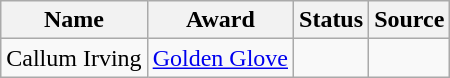<table class="wikitable">
<tr>
<th>Name</th>
<th>Award</th>
<th>Status</th>
<th>Source</th>
</tr>
<tr>
<td>Callum Irving</td>
<td><a href='#'>Golden Glove</a></td>
<td></td>
<td></td>
</tr>
</table>
